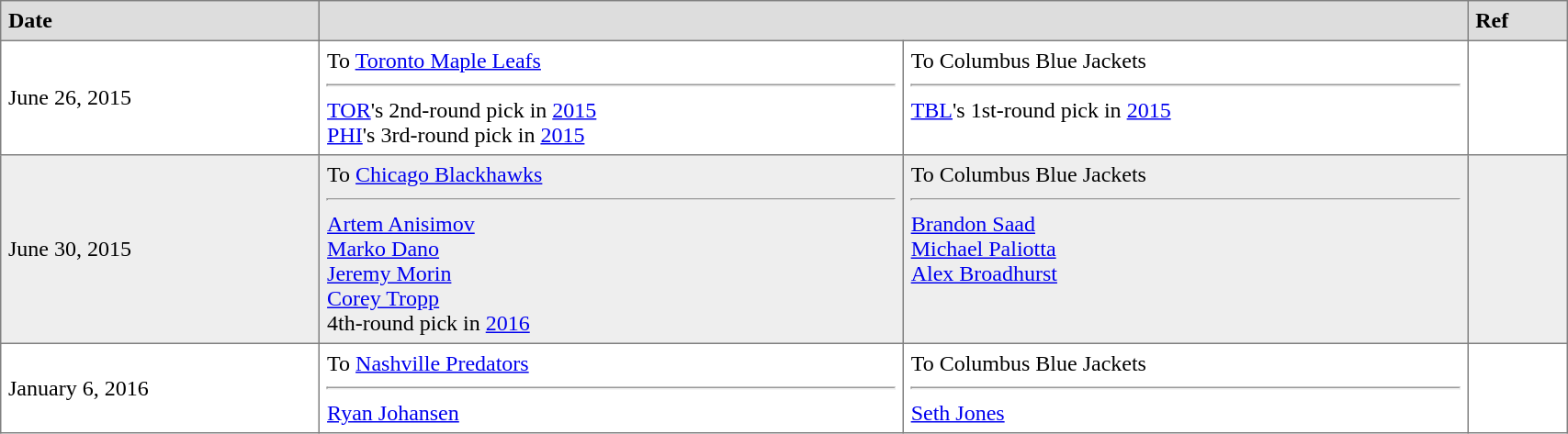<table border="1"  cellpadding="5" style="border-collapse:collapse; width:90%;">
<tr style="background:#ddd;">
<td><strong>Date</strong></td>
<th colspan="2"></th>
<td><strong>Ref</strong></td>
</tr>
<tr>
<td>June 26, 2015</td>
<td valign="top">To <a href='#'>Toronto Maple Leafs</a> <hr><a href='#'>TOR</a>'s 2nd-round pick in <a href='#'>2015</a><br><a href='#'>PHI</a>'s 3rd-round pick in <a href='#'>2015</a></td>
<td valign="top">To Columbus Blue Jackets <hr><a href='#'>TBL</a>'s 1st-round pick in <a href='#'>2015</a></td>
<td></td>
</tr>
<tr style="background:#eee;">
<td>June 30, 2015</td>
<td valign="top">To <a href='#'>Chicago Blackhawks</a> <hr><a href='#'>Artem Anisimov</a><br><a href='#'>Marko Dano</a><br><a href='#'>Jeremy Morin</a><br><a href='#'>Corey Tropp</a><br>4th-round pick in <a href='#'>2016</a></td>
<td valign="top">To Columbus Blue Jackets <hr><a href='#'>Brandon Saad</a><br><a href='#'>Michael Paliotta</a><br><a href='#'>Alex Broadhurst</a></td>
<td></td>
</tr>
<tr>
<td>January 6, 2016</td>
<td valign="top">To <a href='#'>Nashville Predators</a> <hr><a href='#'>Ryan Johansen</a></td>
<td valign="top">To Columbus Blue Jackets <hr><a href='#'>Seth Jones</a></td>
<td></td>
</tr>
</table>
